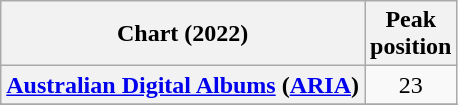<table class="wikitable sortable plainrowheaders" style="text-align:center">
<tr>
<th scope="col">Chart (2022)</th>
<th scope="col">Peak<br>position</th>
</tr>
<tr>
<th scope="row"><a href='#'>Australian Digital Albums</a> (<a href='#'>ARIA</a>)</th>
<td>23</td>
</tr>
<tr>
</tr>
<tr>
</tr>
<tr>
</tr>
<tr>
</tr>
<tr>
</tr>
<tr>
</tr>
<tr>
</tr>
</table>
